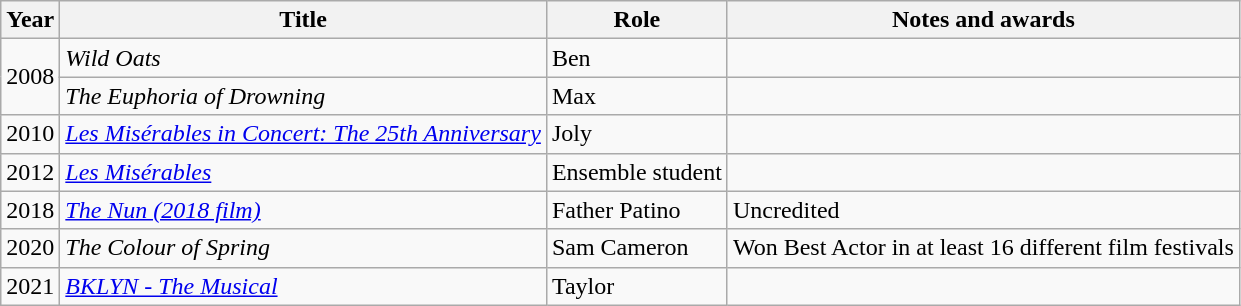<table class="wikitable sortable">
<tr>
<th>Year</th>
<th>Title</th>
<th>Role</th>
<th>Notes and awards</th>
</tr>
<tr>
<td rowspan=2>2008</td>
<td><em>Wild Oats</em></td>
<td>Ben</td>
<td></td>
</tr>
<tr>
<td><em>The Euphoria of Drowning</em></td>
<td>Max</td>
<td></td>
</tr>
<tr>
<td>2010</td>
<td><em><a href='#'>Les Misérables in Concert: The 25th Anniversary</a></em></td>
<td>Joly</td>
<td></td>
</tr>
<tr>
<td>2012</td>
<td><em><a href='#'>Les Misérables</a></em></td>
<td>Ensemble student</td>
<td></td>
</tr>
<tr>
<td>2018</td>
<td><em><a href='#'>The Nun (2018 film)</a></em></td>
<td>Father Patino</td>
<td>Uncredited</td>
</tr>
<tr>
<td>2020</td>
<td><em>The Colour of Spring</em></td>
<td>Sam Cameron</td>
<td>Won Best Actor in at least 16 different film festivals</td>
</tr>
<tr>
<td>2021</td>
<td><a href='#'><em>BKLYN - The Musical</em></a></td>
<td>Taylor</td>
<td></td>
</tr>
</table>
